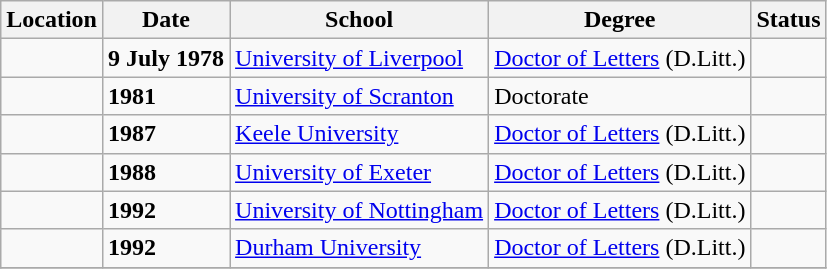<table class="wikitable">
<tr>
<th>Location</th>
<th>Date</th>
<th>School</th>
<th>Degree</th>
<th>Status</th>
</tr>
<tr>
<td></td>
<td><strong>9 July 1978</strong></td>
<td><a href='#'>University of Liverpool</a></td>
<td><a href='#'>Doctor of Letters</a> (D.Litt.)</td>
<td></td>
</tr>
<tr>
<td></td>
<td><strong>1981</strong></td>
<td><a href='#'>University of Scranton</a></td>
<td>Doctorate</td>
<td></td>
</tr>
<tr>
<td></td>
<td><strong>1987</strong></td>
<td><a href='#'>Keele University</a></td>
<td><a href='#'>Doctor of Letters</a> (D.Litt.)</td>
<td></td>
</tr>
<tr>
<td></td>
<td><strong>1988</strong></td>
<td><a href='#'>University of Exeter</a></td>
<td><a href='#'>Doctor of Letters</a> (D.Litt.)</td>
<td></td>
</tr>
<tr>
<td></td>
<td><strong>1992</strong></td>
<td><a href='#'>University of Nottingham</a></td>
<td><a href='#'>Doctor of Letters</a> (D.Litt.)</td>
<td></td>
</tr>
<tr>
<td></td>
<td><strong>1992</strong></td>
<td><a href='#'>Durham University</a></td>
<td><a href='#'>Doctor of Letters</a> (D.Litt.)</td>
<td></td>
</tr>
<tr>
</tr>
</table>
